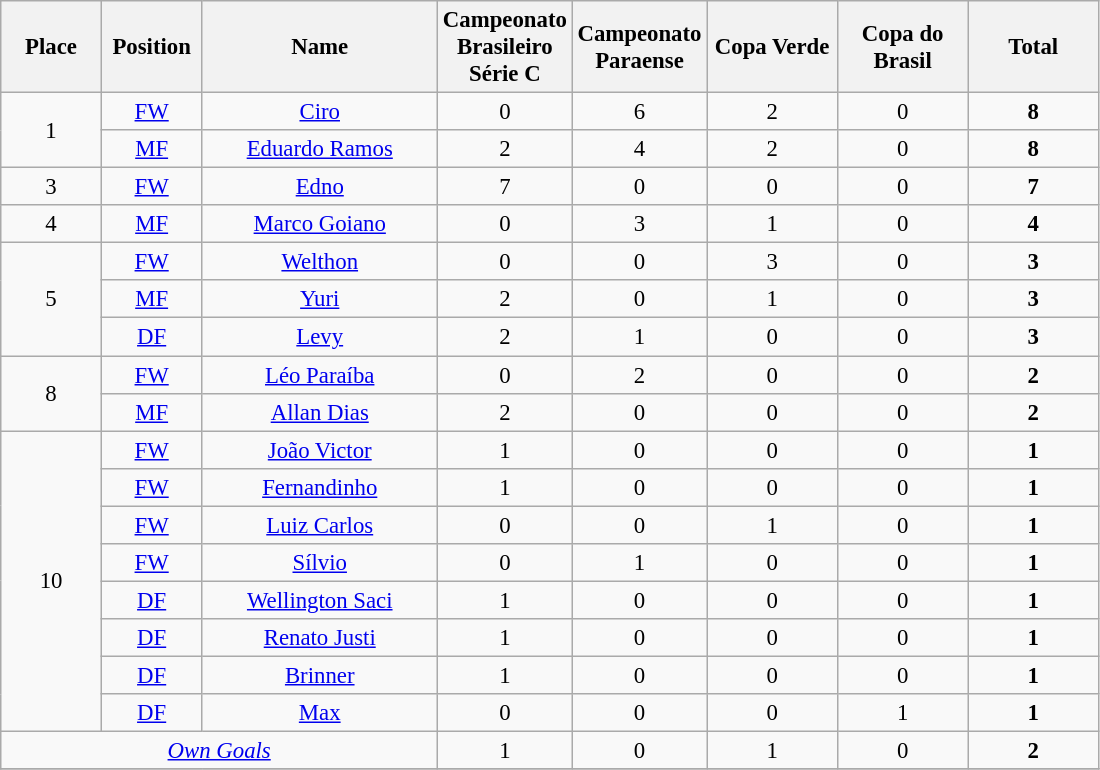<table class="wikitable" style="font-size: 95%; text-align: center">
<tr>
<th width=60>Place</th>
<th width=60>Position</th>
<th width=150>Name</th>
<th width=80>Campeonato Brasileiro Série C</th>
<th width=80>Campeonato Paraense</th>
<th width=80>Copa Verde</th>
<th width=80>Copa do Brasil</th>
<th width=80><strong>Total</strong></th>
</tr>
<tr>
<td rowspan="2">1</td>
<td><a href='#'>FW</a></td>
<td><a href='#'>Ciro</a></td>
<td>0</td>
<td>6</td>
<td>2</td>
<td>0</td>
<td><strong>8</strong></td>
</tr>
<tr>
<td><a href='#'>MF</a></td>
<td><a href='#'>Eduardo Ramos</a></td>
<td>2</td>
<td>4</td>
<td>2</td>
<td>0</td>
<td><strong>8</strong></td>
</tr>
<tr>
<td rowspan="1">3</td>
<td><a href='#'>FW</a></td>
<td><a href='#'>Edno</a></td>
<td>7</td>
<td>0</td>
<td>0</td>
<td>0</td>
<td><strong>7</strong></td>
</tr>
<tr>
<td rowspan="1">4</td>
<td><a href='#'>MF</a></td>
<td><a href='#'>Marco Goiano</a></td>
<td>0</td>
<td>3</td>
<td>1</td>
<td>0</td>
<td><strong>4</strong></td>
</tr>
<tr>
<td rowspan="3">5</td>
<td><a href='#'>FW</a></td>
<td><a href='#'>Welthon</a></td>
<td>0</td>
<td>0</td>
<td>3</td>
<td>0</td>
<td><strong>3</strong></td>
</tr>
<tr>
<td><a href='#'>MF</a></td>
<td><a href='#'>Yuri</a></td>
<td>2</td>
<td>0</td>
<td>1</td>
<td>0</td>
<td><strong>3</strong></td>
</tr>
<tr>
<td><a href='#'>DF</a></td>
<td><a href='#'>Levy</a></td>
<td>2</td>
<td>1</td>
<td>0</td>
<td>0</td>
<td><strong>3</strong></td>
</tr>
<tr>
<td rowspan="2">8</td>
<td><a href='#'>FW</a></td>
<td><a href='#'>Léo Paraíba</a></td>
<td>0</td>
<td>2</td>
<td>0</td>
<td>0</td>
<td><strong>2</strong></td>
</tr>
<tr>
<td><a href='#'>MF</a></td>
<td><a href='#'>Allan Dias</a></td>
<td>2</td>
<td>0</td>
<td>0</td>
<td>0</td>
<td><strong>2</strong></td>
</tr>
<tr>
<td rowspan="8">10</td>
<td><a href='#'>FW</a></td>
<td><a href='#'>João Victor</a></td>
<td>1</td>
<td>0</td>
<td>0</td>
<td>0</td>
<td><strong>1</strong></td>
</tr>
<tr>
<td><a href='#'>FW</a></td>
<td><a href='#'>Fernandinho</a></td>
<td>1</td>
<td>0</td>
<td>0</td>
<td>0</td>
<td><strong>1</strong></td>
</tr>
<tr>
<td><a href='#'>FW</a></td>
<td><a href='#'>Luiz Carlos</a></td>
<td>0</td>
<td>0</td>
<td>1</td>
<td>0</td>
<td><strong>1</strong></td>
</tr>
<tr>
<td><a href='#'>FW</a></td>
<td><a href='#'>Sílvio</a></td>
<td>0</td>
<td>1</td>
<td>0</td>
<td>0</td>
<td><strong>1</strong></td>
</tr>
<tr>
<td><a href='#'>DF</a></td>
<td><a href='#'>Wellington Saci</a></td>
<td>1</td>
<td>0</td>
<td>0</td>
<td>0</td>
<td><strong>1</strong></td>
</tr>
<tr>
<td><a href='#'>DF</a></td>
<td><a href='#'>Renato Justi</a></td>
<td>1</td>
<td>0</td>
<td>0</td>
<td>0</td>
<td><strong>1</strong></td>
</tr>
<tr>
<td><a href='#'>DF</a></td>
<td><a href='#'>Brinner</a></td>
<td>1</td>
<td>0</td>
<td>0</td>
<td>0</td>
<td><strong>1</strong></td>
</tr>
<tr>
<td><a href='#'>DF</a></td>
<td><a href='#'>Max</a></td>
<td>0</td>
<td>0</td>
<td>0</td>
<td>1</td>
<td><strong>1</strong></td>
</tr>
<tr>
<td colspan="3"><em><a href='#'>Own Goals</a></em></td>
<td>1</td>
<td>0</td>
<td>1</td>
<td>0</td>
<td><strong>2</strong></td>
</tr>
<tr>
</tr>
</table>
